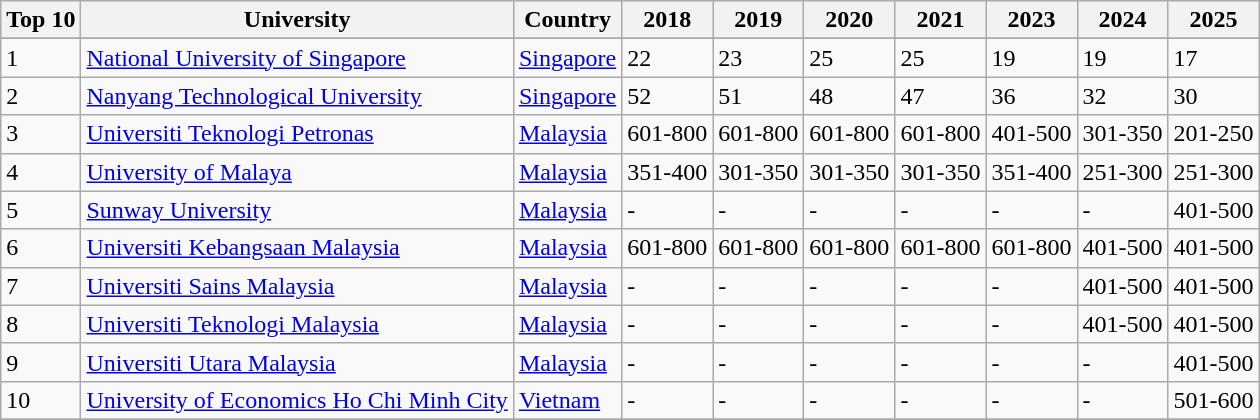<table class="sortable wikitable">
<tr style="background:#ececec; vertical-align:top;">
<th>Top 10</th>
<th>University</th>
<th>Country</th>
<th>2018</th>
<th>2019</th>
<th>2020</th>
<th>2021</th>
<th>2023</th>
<th>2024</th>
<th>2025</th>
</tr>
<tr>
</tr>
<tr>
<td>1</td>
<td> <a href='#'>National University of Singapore</a></td>
<td><a href='#'>Singapore</a></td>
<td>22</td>
<td>23</td>
<td>25</td>
<td>25</td>
<td>19</td>
<td>19</td>
<td>17</td>
</tr>
<tr>
<td>2</td>
<td> <a href='#'>Nanyang Technological University</a></td>
<td><a href='#'>Singapore</a></td>
<td>52</td>
<td>51</td>
<td>48</td>
<td>47</td>
<td>36</td>
<td>32</td>
<td>30</td>
</tr>
<tr>
<td>3</td>
<td> <a href='#'>Universiti Teknologi Petronas</a></td>
<td><a href='#'>Malaysia</a></td>
<td>601-800</td>
<td>601-800</td>
<td>601-800</td>
<td>601-800</td>
<td>401-500</td>
<td>301-350</td>
<td>201-250</td>
</tr>
<tr>
<td>4</td>
<td> <a href='#'>University of Malaya</a></td>
<td><a href='#'>Malaysia</a></td>
<td>351-400</td>
<td>301-350</td>
<td>301-350</td>
<td>301-350</td>
<td>351-400</td>
<td>251-300</td>
<td>251-300</td>
</tr>
<tr>
<td>5</td>
<td> <a href='#'>Sunway University</a></td>
<td><a href='#'>Malaysia</a></td>
<td>-</td>
<td>-</td>
<td>-</td>
<td>-</td>
<td>-</td>
<td>-</td>
<td>401-500</td>
</tr>
<tr>
<td>6</td>
<td> <a href='#'>Universiti Kebangsaan Malaysia</a></td>
<td><a href='#'>Malaysia</a></td>
<td>601-800</td>
<td>601-800</td>
<td>601-800</td>
<td>601-800</td>
<td>601-800</td>
<td>401-500</td>
<td>401-500</td>
</tr>
<tr>
<td>7</td>
<td> <a href='#'>Universiti Sains Malaysia</a></td>
<td><a href='#'>Malaysia</a></td>
<td>-</td>
<td>-</td>
<td>-</td>
<td>-</td>
<td>-</td>
<td>401-500</td>
<td>401-500</td>
</tr>
<tr>
<td>8</td>
<td> <a href='#'>Universiti Teknologi Malaysia</a></td>
<td><a href='#'>Malaysia</a></td>
<td>-</td>
<td>-</td>
<td>-</td>
<td>-</td>
<td>-</td>
<td>401-500</td>
<td>401-500</td>
</tr>
<tr>
<td>9</td>
<td> <a href='#'>Universiti Utara Malaysia</a></td>
<td><a href='#'>Malaysia</a></td>
<td>-</td>
<td>-</td>
<td>-</td>
<td>-</td>
<td>-</td>
<td>-</td>
<td>401-500</td>
</tr>
<tr>
<td>10</td>
<td> <a href='#'>University of Economics Ho Chi Minh City</a></td>
<td><a href='#'>Vietnam</a></td>
<td>-</td>
<td>-</td>
<td>-</td>
<td>-</td>
<td>-</td>
<td>-</td>
<td>501-600</td>
</tr>
<tr>
</tr>
</table>
